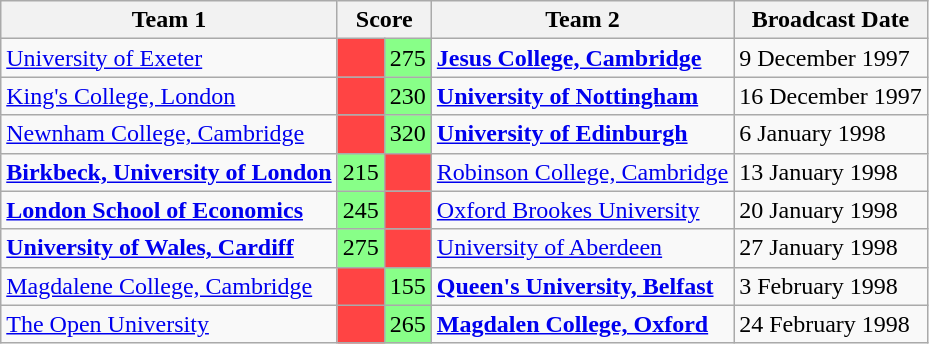<table class="wikitable" border="1">
<tr>
<th>Team 1</th>
<th colspan=2>Score</th>
<th>Team 2</th>
<th>Broadcast Date</th>
</tr>
<tr>
<td><a href='#'>University of Exeter</a></td>
<td style="background:#ff4444"></td>
<td style="background:#88ff88">275</td>
<td><strong><a href='#'>Jesus College, Cambridge</a></strong></td>
<td>9 December 1997</td>
</tr>
<tr>
<td><a href='#'>King's College, London</a></td>
<td style="background:#ff4444"></td>
<td style="background:#88ff88">230</td>
<td><strong><a href='#'>University of Nottingham</a></strong></td>
<td>16 December 1997</td>
</tr>
<tr>
<td><a href='#'>Newnham College, Cambridge</a></td>
<td style="background:#ff4444"></td>
<td style="background:#88ff88">320</td>
<td><strong><a href='#'>University of Edinburgh</a></strong></td>
<td>6 January 1998</td>
</tr>
<tr>
<td><strong><a href='#'>Birkbeck, University of London</a></strong></td>
<td style="background:#88ff88">215</td>
<td style="background:#ff4444"></td>
<td><a href='#'>Robinson College, Cambridge</a></td>
<td>13 January 1998</td>
</tr>
<tr>
<td><strong><a href='#'>London School of Economics</a></strong></td>
<td style="background:#88ff88">245</td>
<td style="background:#ff4444"></td>
<td><a href='#'>Oxford Brookes University</a></td>
<td>20 January 1998</td>
</tr>
<tr>
<td><strong><a href='#'>University of Wales, Cardiff</a></strong></td>
<td style="background:#88ff88">275</td>
<td style="background:#ff4444"></td>
<td><a href='#'>University of Aberdeen</a></td>
<td>27 January 1998</td>
</tr>
<tr>
<td><a href='#'>Magdalene College, Cambridge</a></td>
<td style="background:#ff4444"></td>
<td style="background:#88ff88">155</td>
<td><strong><a href='#'>Queen's University, Belfast</a></strong></td>
<td>3 February 1998</td>
</tr>
<tr>
<td><a href='#'>The Open University</a></td>
<td style="background:#ff4444"></td>
<td style="background:#88ff88">265</td>
<td><strong><a href='#'>Magdalen College, Oxford</a></strong></td>
<td>24 February 1998</td>
</tr>
</table>
